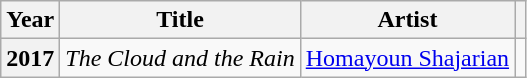<table class="wikitable plainrowheaders sortable"  style=font-size:100%>
<tr>
<th scope="col">Year</th>
<th scope="col">Title</th>
<th scope="col">Artist</th>
<th scope="col" class="unsortable"></th>
</tr>
<tr>
<th scope=row>2017</th>
<td><em>The Cloud and the Rain</em></td>
<td><a href='#'>Homayoun Shajarian</a></td>
<td></td>
</tr>
</table>
